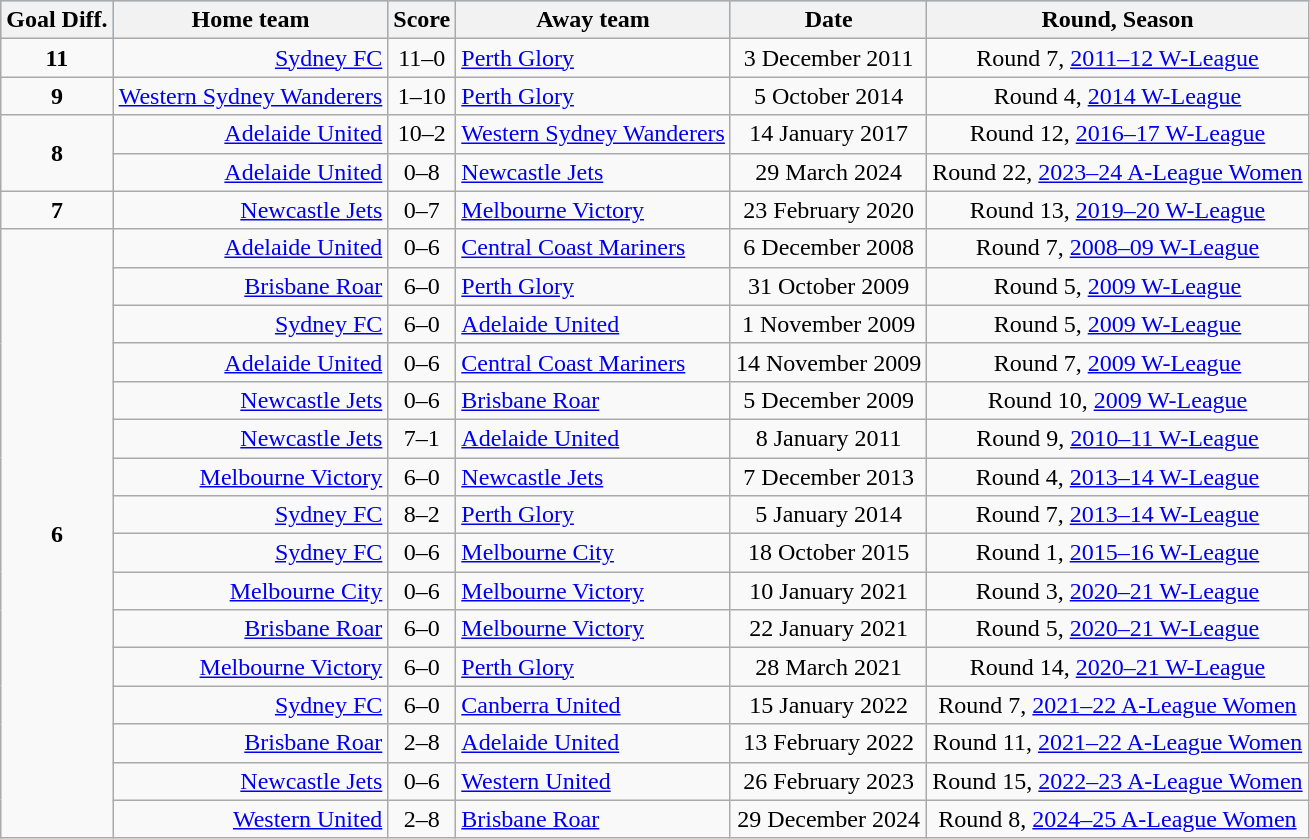<table class="wikitable">
<tr bgcolor=#87cefa>
<th>Goal Diff.</th>
<th>Home team</th>
<th>Score</th>
<th>Away team</th>
<th>Date</th>
<th>Round, Season</th>
</tr>
<tr>
<td align=center><strong>11</strong></td>
<td align=right><a href='#'>Sydney FC</a></td>
<td align=center>11–0</td>
<td><a href='#'>Perth Glory</a></td>
<td align=center>3 December 2011</td>
<td align=center>Round 7, <a href='#'>2011–12 W-League</a></td>
</tr>
<tr>
<td align=center><strong>9</strong></td>
<td align=right><a href='#'>Western Sydney Wanderers</a></td>
<td align=center>1–10</td>
<td><a href='#'>Perth Glory</a></td>
<td align=center>5 October 2014</td>
<td align=center>Round 4, <a href='#'>2014 W-League</a></td>
</tr>
<tr>
<td rowspan=2 align=center><strong>8</strong></td>
<td align=right><a href='#'>Adelaide United</a></td>
<td align=center>10–2</td>
<td><a href='#'>Western Sydney Wanderers</a></td>
<td align=center>14 January 2017</td>
<td align=center>Round 12, <a href='#'>2016–17 W-League</a></td>
</tr>
<tr>
<td align=right><a href='#'>Adelaide United</a></td>
<td align=center>0–8</td>
<td><a href='#'>Newcastle Jets</a></td>
<td align=center>29 March 2024</td>
<td align=center>Round 22, <a href='#'>2023–24 A-League Women</a></td>
</tr>
<tr>
<td align=center><strong>7</strong></td>
<td align=right><a href='#'>Newcastle Jets</a></td>
<td align=center>0–7</td>
<td><a href='#'>Melbourne Victory</a></td>
<td align=center>23 February 2020</td>
<td align=center>Round 13, <a href='#'>2019–20 W-League</a></td>
</tr>
<tr>
<td rowspan=16 align=center><strong>6</strong></td>
<td align=right><a href='#'>Adelaide United</a></td>
<td align=center>0–6</td>
<td><a href='#'>Central Coast Mariners</a></td>
<td align=center>6 December 2008</td>
<td align=center>Round 7, <a href='#'>2008–09 W-League</a></td>
</tr>
<tr>
<td align=right><a href='#'>Brisbane Roar</a></td>
<td align=center>6–0</td>
<td><a href='#'>Perth Glory</a></td>
<td align=center>31 October 2009</td>
<td align=center>Round 5, <a href='#'>2009 W-League</a></td>
</tr>
<tr>
<td align=right><a href='#'>Sydney FC</a></td>
<td align=center>6–0</td>
<td><a href='#'>Adelaide United</a></td>
<td align=center>1 November 2009</td>
<td align=center>Round 5, <a href='#'>2009 W-League</a></td>
</tr>
<tr>
<td align=right><a href='#'>Adelaide United</a></td>
<td align=center>0–6</td>
<td><a href='#'>Central Coast Mariners</a></td>
<td align=center>14 November 2009</td>
<td align=center>Round 7, <a href='#'>2009 W-League</a></td>
</tr>
<tr>
<td align=right><a href='#'>Newcastle Jets</a></td>
<td align=center>0–6</td>
<td><a href='#'>Brisbane Roar</a></td>
<td align=center>5 December 2009</td>
<td align=center>Round 10, <a href='#'>2009 W-League</a></td>
</tr>
<tr>
<td align=right><a href='#'>Newcastle Jets</a></td>
<td align=center>7–1</td>
<td><a href='#'>Adelaide United</a></td>
<td align=center>8 January 2011</td>
<td align=center>Round 9, <a href='#'>2010–11 W-League</a></td>
</tr>
<tr>
<td align=right><a href='#'>Melbourne Victory</a></td>
<td align=center>6–0</td>
<td><a href='#'>Newcastle Jets</a></td>
<td align=center>7 December 2013</td>
<td align=center>Round 4, <a href='#'>2013–14 W-League</a></td>
</tr>
<tr>
<td align=right><a href='#'>Sydney FC</a></td>
<td align=center>8–2</td>
<td><a href='#'>Perth Glory</a></td>
<td align=center>5 January 2014</td>
<td align=center>Round 7, <a href='#'>2013–14 W-League</a></td>
</tr>
<tr>
<td align=right><a href='#'>Sydney FC</a></td>
<td align=center>0–6</td>
<td><a href='#'>Melbourne City</a></td>
<td align=center>18 October 2015</td>
<td align=center>Round 1, <a href='#'>2015–16 W-League</a></td>
</tr>
<tr>
<td align=right><a href='#'>Melbourne City</a></td>
<td align=center>0–6</td>
<td><a href='#'>Melbourne Victory</a></td>
<td align=center>10 January 2021</td>
<td align=center>Round 3, <a href='#'>2020–21 W-League</a></td>
</tr>
<tr>
<td align=right><a href='#'>Brisbane Roar</a></td>
<td align=center>6–0</td>
<td><a href='#'>Melbourne Victory</a></td>
<td align=center>22 January 2021</td>
<td align=center>Round 5, <a href='#'>2020–21 W-League</a></td>
</tr>
<tr>
<td align=right><a href='#'>Melbourne Victory</a></td>
<td align=center>6–0</td>
<td><a href='#'>Perth Glory</a></td>
<td align=center>28 March 2021</td>
<td align=center>Round 14, <a href='#'>2020–21 W-League</a></td>
</tr>
<tr>
<td align=right><a href='#'>Sydney FC</a></td>
<td align=center>6–0</td>
<td><a href='#'>Canberra United</a></td>
<td align=center>15 January 2022</td>
<td align=center>Round 7, <a href='#'>2021–22 A-League Women</a></td>
</tr>
<tr>
<td align=right><a href='#'>Brisbane Roar</a></td>
<td align=center>2–8</td>
<td><a href='#'>Adelaide United</a></td>
<td align=center>13 February 2022</td>
<td align=center>Round 11, <a href='#'>2021–22 A-League Women</a></td>
</tr>
<tr>
<td align=right><a href='#'>Newcastle Jets</a></td>
<td align=center>0–6</td>
<td><a href='#'>Western United</a></td>
<td align=center>26 February 2023</td>
<td align=center>Round 15, <a href='#'>2022–23 A-League Women</a></td>
</tr>
<tr>
<td align=right><a href='#'>Western United</a></td>
<td align=center>2–8</td>
<td><a href='#'>Brisbane Roar</a></td>
<td align=center>29 December 2024</td>
<td align=center>Round 8, <a href='#'>2024–25 A-League Women</a></td>
</tr>
</table>
